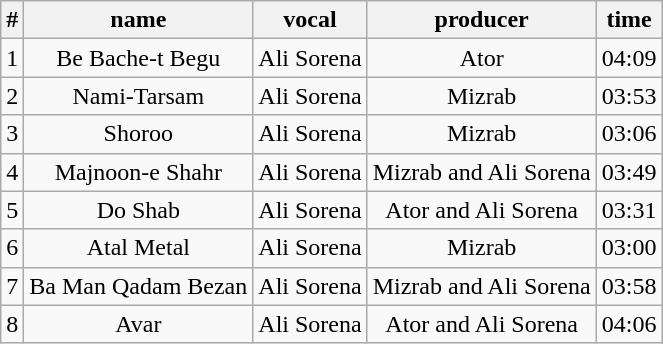<table class="wikitable" style="text-align:center;">
<tr>
<th>#</th>
<th>name</th>
<th>vocal</th>
<th>producer</th>
<th>time</th>
</tr>
<tr>
<td>1</td>
<td>Be Bache-t Begu</td>
<td>Ali Sorena</td>
<td>Ator</td>
<td>04:09</td>
</tr>
<tr>
<td>2</td>
<td>Nami-Tarsam</td>
<td>Ali Sorena</td>
<td>Mizrab</td>
<td>03:53</td>
</tr>
<tr>
<td>3</td>
<td>Shoroo</td>
<td>Ali Sorena</td>
<td>Mizrab</td>
<td>03:06</td>
</tr>
<tr>
<td>4</td>
<td>Majnoon-e Shahr</td>
<td>Ali Sorena</td>
<td>Mizrab and Ali Sorena</td>
<td>03:49</td>
</tr>
<tr>
<td>5</td>
<td>Do Shab</td>
<td>Ali Sorena</td>
<td>Ator and Ali Sorena</td>
<td>03:31</td>
</tr>
<tr>
<td>6</td>
<td>Atal Metal</td>
<td>Ali Sorena</td>
<td>Mizrab</td>
<td>03:00</td>
</tr>
<tr>
<td>7</td>
<td>Ba Man Qadam Bezan</td>
<td>Ali Sorena</td>
<td>Mizrab and Ali Sorena</td>
<td>03:58</td>
</tr>
<tr>
<td>8</td>
<td>Avar</td>
<td>Ali Sorena</td>
<td>Ator and Ali Sorena</td>
<td>04:06</td>
</tr>
</table>
